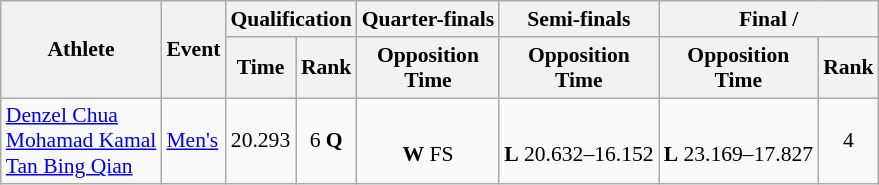<table class=wikitable style="text-align:center; font-size:90%">
<tr>
<th rowspan="2">Athlete</th>
<th rowspan="2">Event</th>
<th colspan="2">Qualification</th>
<th>Quarter-finals</th>
<th>Semi-finals</th>
<th colspan="2">Final / </th>
</tr>
<tr>
<th>Time</th>
<th>Rank</th>
<th>Opposition<br>Time</th>
<th>Opposition<br>Time</th>
<th>Opposition<br>Time</th>
<th>Rank</th>
</tr>
<tr>
<td align="left"><a href='#'>Denzel Chua</a><br><a href='#'>Mohamad Kamal</a><br><a href='#'>Tan Bing Qian</a></td>
<td align="left"><a href='#'>Men's</a></td>
<td>20.293</td>
<td>6 <strong>Q</strong></td>
<td><br><strong>W</strong> FS</td>
<td><br><strong>L</strong> 20.632–16.152</td>
<td><br><strong>L</strong> 23.169–17.827</td>
<td>4</td>
</tr>
</table>
